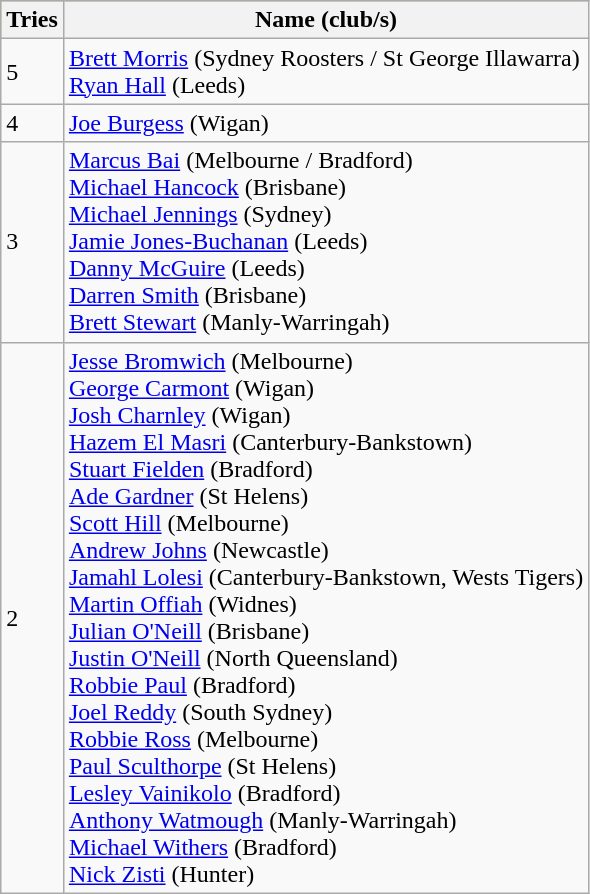<table class="wikitable">
<tr bgcolor=#bdb76b>
<th>Tries</th>
<th>Name (club/s)</th>
</tr>
<tr>
<td>5</td>
<td><a href='#'>Brett Morris</a> (Sydney Roosters / St George Illawarra)<br><a href='#'>Ryan Hall</a> (Leeds)</td>
</tr>
<tr>
<td>4</td>
<td><a href='#'>Joe Burgess</a> (Wigan)</td>
</tr>
<tr>
<td>3</td>
<td><a href='#'>Marcus Bai</a> (Melbourne / Bradford) <br> <a href='#'>Michael Hancock</a> (Brisbane) <br>  <a href='#'>Michael Jennings</a> (Sydney) <br><a href='#'>Jamie Jones-Buchanan</a> (Leeds) <br> <a href='#'>Danny McGuire</a> (Leeds) <br> <a href='#'>Darren Smith</a> (Brisbane) <br> <a href='#'>Brett Stewart</a> (Manly-Warringah)</td>
</tr>
<tr>
<td>2</td>
<td><a href='#'>Jesse Bromwich</a> (Melbourne) <br> <a href='#'>George Carmont</a> (Wigan) <br> <a href='#'>Josh Charnley</a> (Wigan) <br> <a href='#'>Hazem El Masri</a> (Canterbury-Bankstown) <br> <a href='#'>Stuart Fielden</a> (Bradford) <br> <a href='#'>Ade Gardner</a> (St Helens) <br> <a href='#'>Scott Hill</a> (Melbourne) <br> <a href='#'>Andrew Johns</a> (Newcastle) <br> <a href='#'>Jamahl Lolesi</a> (Canterbury-Bankstown, Wests Tigers) <br> <a href='#'>Martin Offiah</a> (Widnes) <br> <a href='#'>Julian O'Neill</a> (Brisbane) <br> <a href='#'>Justin O'Neill</a> (North Queensland) <br> <a href='#'>Robbie Paul</a> (Bradford)  <br> <a href='#'>Joel Reddy</a> (South Sydney) <br> <a href='#'>Robbie Ross</a> (Melbourne) <br> <a href='#'>Paul Sculthorpe</a> (St Helens) <br>  <a href='#'>Lesley Vainikolo</a> (Bradford) <br> <a href='#'>Anthony Watmough</a> (Manly-Warringah) <br> <a href='#'>Michael Withers</a> (Bradford) <br> <a href='#'>Nick Zisti</a> (Hunter)</td>
</tr>
</table>
